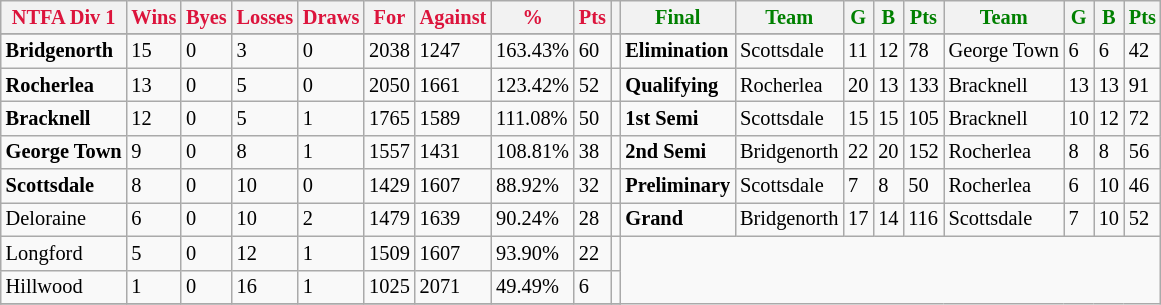<table style="font-size: 85%; text-align: left;" class="wikitable">
<tr>
<th style="color:crimson">NTFA Div 1</th>
<th style="color:crimson">Wins</th>
<th style="color:crimson">Byes</th>
<th style="color:crimson">Losses</th>
<th style="color:crimson">Draws</th>
<th style="color:crimson">For</th>
<th style="color:crimson">Against</th>
<th style="color:crimson">%</th>
<th style="color:crimson">Pts</th>
<th></th>
<th style="color:green">Final</th>
<th style="color:green">Team</th>
<th style="color:green">G</th>
<th style="color:green">B</th>
<th style="color:green">Pts</th>
<th style="color:green">Team</th>
<th style="color:green">G</th>
<th style="color:green">B</th>
<th style="color:green">Pts</th>
</tr>
<tr>
</tr>
<tr>
</tr>
<tr>
<td><strong>	Bridgenorth	</strong></td>
<td>15</td>
<td>0</td>
<td>3</td>
<td>0</td>
<td>2038</td>
<td>1247</td>
<td>163.43%</td>
<td>60</td>
<td></td>
<td><strong>Elimination</strong></td>
<td>Scottsdale</td>
<td>11</td>
<td>12</td>
<td>78</td>
<td>George Town</td>
<td>6</td>
<td>6</td>
<td>42</td>
</tr>
<tr>
<td><strong>	Rocherlea	</strong></td>
<td>13</td>
<td>0</td>
<td>5</td>
<td>0</td>
<td>2050</td>
<td>1661</td>
<td>123.42%</td>
<td>52</td>
<td></td>
<td><strong>Qualifying</strong></td>
<td>Rocherlea</td>
<td>20</td>
<td>13</td>
<td>133</td>
<td>Bracknell</td>
<td>13</td>
<td>13</td>
<td>91</td>
</tr>
<tr>
<td><strong>	Bracknell	</strong></td>
<td>12</td>
<td>0</td>
<td>5</td>
<td>1</td>
<td>1765</td>
<td>1589</td>
<td>111.08%</td>
<td>50</td>
<td></td>
<td><strong>1st Semi</strong></td>
<td>Scottsdale</td>
<td>15</td>
<td>15</td>
<td>105</td>
<td>Bracknell</td>
<td>10</td>
<td>12</td>
<td>72</td>
</tr>
<tr>
<td><strong>	George Town	</strong></td>
<td>9</td>
<td>0</td>
<td>8</td>
<td>1</td>
<td>1557</td>
<td>1431</td>
<td>108.81%</td>
<td>38</td>
<td></td>
<td><strong>2nd Semi</strong></td>
<td>Bridgenorth</td>
<td>22</td>
<td>20</td>
<td>152</td>
<td>Rocherlea</td>
<td>8</td>
<td>8</td>
<td>56</td>
</tr>
<tr>
<td><strong>	Scottsdale	</strong></td>
<td>8</td>
<td>0</td>
<td>10</td>
<td>0</td>
<td>1429</td>
<td>1607</td>
<td>88.92%</td>
<td>32</td>
<td></td>
<td><strong>Preliminary</strong></td>
<td>Scottsdale</td>
<td>7</td>
<td>8</td>
<td>50</td>
<td>Rocherlea</td>
<td>6</td>
<td>10</td>
<td>46</td>
</tr>
<tr>
<td>Deloraine</td>
<td>6</td>
<td>0</td>
<td>10</td>
<td>2</td>
<td>1479</td>
<td>1639</td>
<td>90.24%</td>
<td>28</td>
<td></td>
<td><strong>Grand</strong></td>
<td>Bridgenorth</td>
<td>17</td>
<td>14</td>
<td>116</td>
<td>Scottsdale</td>
<td>7</td>
<td>10</td>
<td>52</td>
</tr>
<tr>
<td>Longford</td>
<td>5</td>
<td>0</td>
<td>12</td>
<td>1</td>
<td>1509</td>
<td>1607</td>
<td>93.90%</td>
<td>22</td>
<td></td>
</tr>
<tr>
<td>Hillwood</td>
<td>1</td>
<td>0</td>
<td>16</td>
<td>1</td>
<td>1025</td>
<td>2071</td>
<td>49.49%</td>
<td>6</td>
<td></td>
</tr>
<tr>
</tr>
</table>
